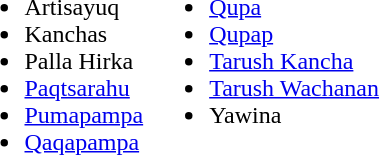<table>
<tr valign="top">
<td><br><ul><li>Artisayuq</li><li>Kanchas</li><li>Palla Hirka</li><li><a href='#'>Paqtsarahu</a></li><li><a href='#'>Pumapampa</a></li><li><a href='#'>Qaqapampa</a></li></ul></td>
<td><br><ul><li><a href='#'>Qupa</a></li><li><a href='#'>Qupap</a></li><li><a href='#'>Tarush Kancha</a></li><li><a href='#'>Tarush Wachanan</a></li><li>Yawina</li></ul></td>
</tr>
</table>
